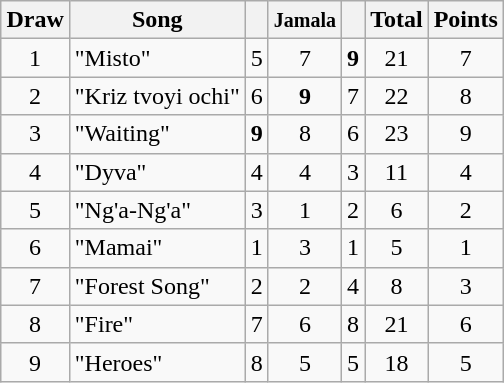<table class="wikitable collapsible" style="float:right; margin:10px; text-align:center;">
<tr>
<th>Draw</th>
<th>Song</th>
<th><small></small></th>
<th><small>Jamala</small></th>
<th><small></small></th>
<th>Total</th>
<th>Points</th>
</tr>
<tr>
<td>1</td>
<td align="left">"Misto"</td>
<td>5</td>
<td>7</td>
<td><strong>9</strong></td>
<td>21</td>
<td>7</td>
</tr>
<tr>
<td>2</td>
<td align="left">"Kriz tvoyi ochi"</td>
<td>6</td>
<td><strong>9</strong></td>
<td>7</td>
<td>22</td>
<td>8</td>
</tr>
<tr>
<td>3</td>
<td align="left">"Waiting"</td>
<td><strong>9</strong></td>
<td>8</td>
<td>6</td>
<td>23</td>
<td>9</td>
</tr>
<tr>
<td>4</td>
<td align="left">"Dyva"</td>
<td>4</td>
<td>4</td>
<td>3</td>
<td>11</td>
<td>4</td>
</tr>
<tr>
<td>5</td>
<td align="left">"Ng'a-Ng'a"</td>
<td>3</td>
<td>1</td>
<td>2</td>
<td>6</td>
<td>2</td>
</tr>
<tr>
<td>6</td>
<td align="left">"Mamai"</td>
<td>1</td>
<td>3</td>
<td>1</td>
<td>5</td>
<td>1</td>
</tr>
<tr>
<td>7</td>
<td align="left">"Forest Song"</td>
<td>2</td>
<td>2</td>
<td>4</td>
<td>8</td>
<td>3</td>
</tr>
<tr>
<td>8</td>
<td align="left">"Fire"</td>
<td>7</td>
<td>6</td>
<td>8</td>
<td>21</td>
<td>6</td>
</tr>
<tr>
<td>9</td>
<td align="left">"Heroes"</td>
<td>8</td>
<td>5</td>
<td>5</td>
<td>18</td>
<td>5</td>
</tr>
</table>
